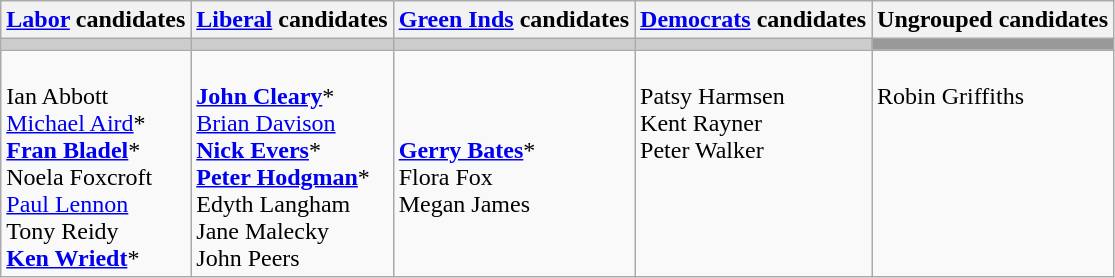<table class="wikitable">
<tr>
<th><a href='#'>Labor</a> candidates</th>
<th><a href='#'>Liberal</a> candidates</th>
<th><a href='#'>Green Inds</a> candidates</th>
<th><a href='#'>Democrats</a> candidates</th>
<th>Ungrouped candidates</th>
</tr>
<tr bgcolor="#cccccc">
<td></td>
<td></td>
<td></td>
<td></td>
<td bgcolor="#999999"></td>
</tr>
<tr>
<td><br>Ian Abbott<br>
<a href='#'>Michael Aird</a>*<br>
<strong><a href='#'>Fran Bladel</a></strong>*<br>
Noela Foxcroft<br>
<a href='#'>Paul Lennon</a><br>
Tony Reidy<br>
<strong><a href='#'>Ken Wriedt</a></strong>*</td>
<td><br><strong><a href='#'>John Cleary</a></strong>*<br>
<a href='#'>Brian Davison</a><br>
<strong><a href='#'>Nick Evers</a></strong>*<br>
<strong><a href='#'>Peter Hodgman</a></strong>*<br>
Edyth Langham<br>
Jane Malecky<br>
John Peers</td>
<td><br><strong><a href='#'>Gerry Bates</a></strong>*<br>
Flora Fox<br>
Megan James</td>
<td valign=top><br>Patsy Harmsen<br>
Kent Rayner<br>
Peter Walker</td>
<td valign=top><br>Robin Griffiths</td>
</tr>
</table>
